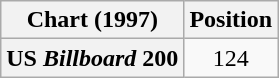<table class="wikitable plainrowheaders" style="text-align:center">
<tr>
<th scope="col">Chart (1997)</th>
<th scope="col">Position</th>
</tr>
<tr>
<th scope="row">US <em>Billboard</em> 200</th>
<td>124</td>
</tr>
</table>
